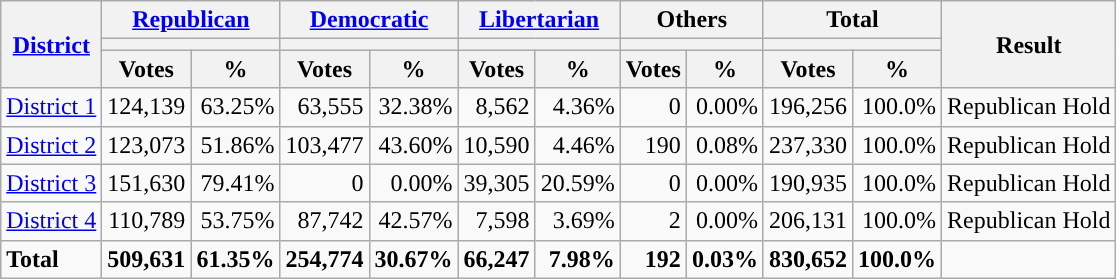<table class="wikitable plainrowheaders sortable" style="font-size:100%; text-align:right;">
<tr>
<th scope=col rowspan=3><a href='#'>District</a></th>
<th scope=col colspan=2><a href='#'>Republican</a></th>
<th scope=col colspan=2><a href='#'>Democratic</a></th>
<th scope=col colspan=2><a href='#'>Libertarian</a></th>
<th scope=col colspan=2>Others</th>
<th scope=col colspan=2>Total</th>
<th scope=col rowspan=3>Result</th>
</tr>
<tr>
<th scope=col colspan=2 style="background:"></th>
<th scope=col colspan=2 style="background:"></th>
<th scope=col colspan=2 style="background:"></th>
<th scope=col colspan=2></th>
<th scope=col colspan=2></th>
</tr>
<tr>
<th scope=col data-sort-type="number">Votes</th>
<th scope=col data-sort-type="number">%</th>
<th scope=col data-sort-type="number">Votes</th>
<th scope=col data-sort-type="number">%</th>
<th scope=col data-sort-type="number">Votes</th>
<th scope=col data-sort-type="number">%</th>
<th scope=col data-sort-type="number">Votes</th>
<th scope=col data-sort-type="number">%</th>
<th scope=col data-sort-type="number">Votes</th>
<th scope=col data-sort-type="number">%</th>
</tr>
<tr>
<td align=left><a href='#'>District 1</a></td>
<td>124,139</td>
<td>63.25%</td>
<td>63,555</td>
<td>32.38%</td>
<td>8,562</td>
<td>4.36%</td>
<td>0</td>
<td>0.00%</td>
<td>196,256</td>
<td>100.0%</td>
<td align=left>Republican Hold</td>
</tr>
<tr>
<td align=left><a href='#'>District 2</a></td>
<td>123,073</td>
<td>51.86%</td>
<td>103,477</td>
<td>43.60%</td>
<td>10,590</td>
<td>4.46%</td>
<td>190</td>
<td>0.08%</td>
<td>237,330</td>
<td>100.0%</td>
<td align=left>Republican Hold</td>
</tr>
<tr>
<td align=left><a href='#'>District 3</a></td>
<td>151,630</td>
<td>79.41%</td>
<td>0</td>
<td>0.00%</td>
<td>39,305</td>
<td>20.59%</td>
<td>0</td>
<td>0.00%</td>
<td>190,935</td>
<td>100.0%</td>
<td align=left>Republican Hold</td>
</tr>
<tr>
<td align=left><a href='#'>District 4</a></td>
<td>110,789</td>
<td>53.75%</td>
<td>87,742</td>
<td>42.57%</td>
<td>7,598</td>
<td>3.69%</td>
<td>2</td>
<td>0.00%</td>
<td>206,131</td>
<td>100.0%</td>
<td align=left>Republican Hold</td>
</tr>
<tr class="sortbottom" style="font-weight:bold">
<td align=left>Total</td>
<td>509,631</td>
<td>61.35%</td>
<td>254,774</td>
<td>30.67%</td>
<td>66,247</td>
<td>7.98%</td>
<td>192</td>
<td>0.03%</td>
<td>830,652</td>
<td>100.0%</td>
<td></td>
</tr>
</table>
